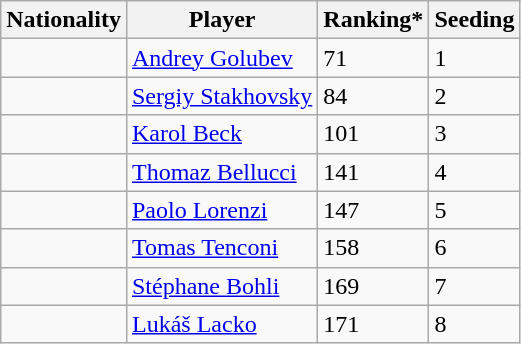<table class="wikitable" border="1">
<tr>
<th>Nationality</th>
<th>Player</th>
<th>Ranking*</th>
<th>Seeding</th>
</tr>
<tr>
<td></td>
<td><a href='#'>Andrey Golubev</a></td>
<td>71</td>
<td>1</td>
</tr>
<tr>
<td></td>
<td><a href='#'>Sergiy Stakhovsky</a></td>
<td>84</td>
<td>2</td>
</tr>
<tr>
<td></td>
<td><a href='#'>Karol Beck</a></td>
<td>101</td>
<td>3</td>
</tr>
<tr>
<td></td>
<td><a href='#'>Thomaz Bellucci</a></td>
<td>141</td>
<td>4</td>
</tr>
<tr>
<td></td>
<td><a href='#'>Paolo Lorenzi</a></td>
<td>147</td>
<td>5</td>
</tr>
<tr>
<td></td>
<td><a href='#'>Tomas Tenconi</a></td>
<td>158</td>
<td>6</td>
</tr>
<tr>
<td></td>
<td><a href='#'>Stéphane Bohli</a></td>
<td>169</td>
<td>7</td>
</tr>
<tr>
<td></td>
<td><a href='#'>Lukáš Lacko</a></td>
<td>171</td>
<td>8</td>
</tr>
</table>
